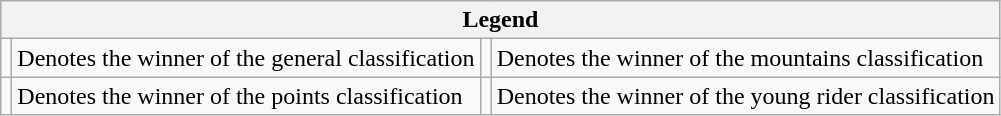<table class="wikitable">
<tr>
<th colspan="4">Legend</th>
</tr>
<tr>
<td></td>
<td>Denotes the winner of the general classification</td>
<td></td>
<td>Denotes the winner of the mountains classification</td>
</tr>
<tr>
<td></td>
<td>Denotes the winner of the points classification</td>
<td></td>
<td>Denotes the winner of the young rider classification</td>
</tr>
</table>
